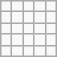<table class="wikitable">
<tr>
<td></td>
<td></td>
<td></td>
<td></td>
<td></td>
</tr>
<tr>
<td></td>
<td></td>
<td></td>
<td></td>
<td></td>
</tr>
<tr>
<td></td>
<td></td>
<td></td>
<td></td>
<td></td>
</tr>
<tr>
<td></td>
<td></td>
<td></td>
<td></td>
<td></td>
</tr>
<tr>
<td></td>
<td></td>
<td></td>
<td></td>
<td></td>
</tr>
</table>
